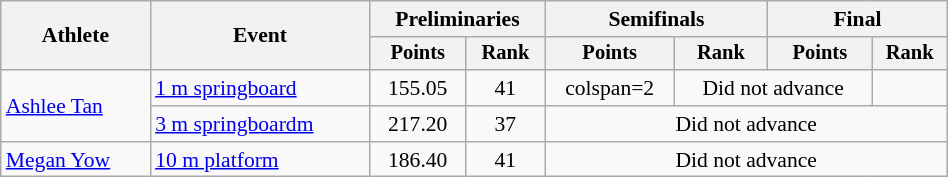<table class="wikitable" style="text-align:center; font-size:90%; width:50%;">
<tr>
<th rowspan=2>Athlete</th>
<th rowspan=2>Event</th>
<th colspan=2>Preliminaries</th>
<th colspan=2>Semifinals</th>
<th colspan=2>Final</th>
</tr>
<tr style="font-size:95%">
<th>Points</th>
<th>Rank</th>
<th>Points</th>
<th>Rank</th>
<th>Points</th>
<th>Rank</th>
</tr>
<tr>
<td align=left rowspan=2><a href='#'>Ashlee Tan</a></td>
<td align=left><a href='#'>1 m springboard</a></td>
<td>155.05</td>
<td>41</td>
<td>colspan=2 </td>
<td colspan=2>Did not advance</td>
</tr>
<tr>
<td align=left><a href='#'>3 m springboardm</a></td>
<td>217.20</td>
<td>37</td>
<td colspan=4>Did not advance</td>
</tr>
<tr>
<td align=left><a href='#'>Megan Yow</a></td>
<td align=left><a href='#'>10 m platform</a></td>
<td>186.40</td>
<td>41</td>
<td colspan=4>Did not advance</td>
</tr>
</table>
